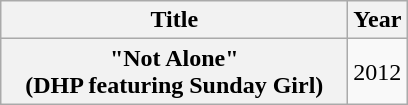<table class="wikitable plainrowheaders" style="text-align:center;">
<tr>
<th scope="col" style="width:14em;">Title</th>
<th scope="col">Year</th>
</tr>
<tr>
<th scope="row">"Not Alone"<br><span>(DHP featuring Sunday Girl)</span></th>
<td>2012</td>
</tr>
</table>
